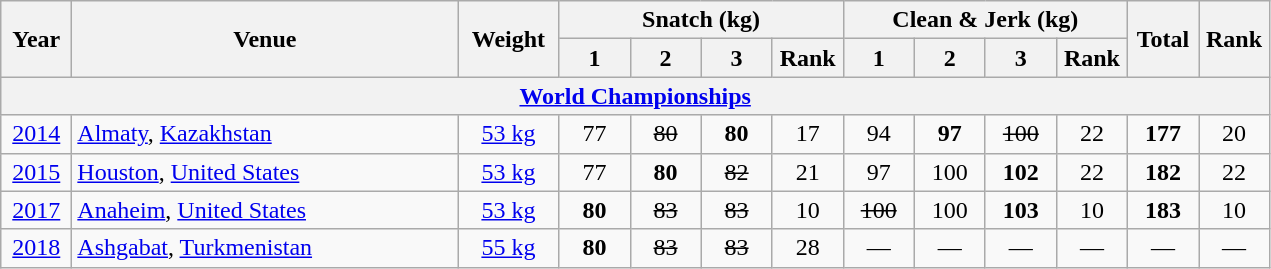<table class="wikitable" style="text-align:center;">
<tr>
<th rowspan=2 width=40>Year</th>
<th rowspan=2 width=250>Venue</th>
<th rowspan=2 width=60>Weight</th>
<th colspan=4>Snatch (kg)</th>
<th colspan=4>Clean & Jerk (kg)</th>
<th rowspan=2 width=40>Total</th>
<th rowspan=2 width=40>Rank</th>
</tr>
<tr>
<th width=40>1</th>
<th width=40>2</th>
<th width=40>3</th>
<th width=40>Rank</th>
<th width=40>1</th>
<th width=40>2</th>
<th width=40>3</th>
<th width=40>Rank</th>
</tr>
<tr>
<th colspan=13><a href='#'>World Championships</a></th>
</tr>
<tr>
<td><a href='#'>2014</a></td>
<td align=left> <a href='#'>Almaty</a>, <a href='#'>Kazakhstan</a></td>
<td><a href='#'>53 kg</a></td>
<td>77</td>
<td><s> 80 </s></td>
<td><strong>80</strong></td>
<td>17</td>
<td>94</td>
<td><strong>97</strong></td>
<td><s>100 </s></td>
<td>22</td>
<td><strong>177</strong></td>
<td>20</td>
</tr>
<tr>
<td><a href='#'>2015</a></td>
<td align=left> <a href='#'>Houston</a>, <a href='#'>United States</a></td>
<td><a href='#'>53 kg</a></td>
<td>77</td>
<td><strong>80</strong></td>
<td><s>82 </s></td>
<td>21</td>
<td>97</td>
<td>100</td>
<td><strong>102</strong></td>
<td>22</td>
<td><strong>182</strong></td>
<td>22</td>
</tr>
<tr>
<td><a href='#'>2017</a></td>
<td align=left> <a href='#'>Anaheim</a>, <a href='#'>United States</a></td>
<td><a href='#'>53 kg</a></td>
<td><strong>80</strong></td>
<td><s>83 </s></td>
<td><s>83 </s></td>
<td>10</td>
<td><s>100 </s></td>
<td>100</td>
<td><strong>103</strong></td>
<td>10</td>
<td><strong>183</strong></td>
<td>10</td>
</tr>
<tr>
<td><a href='#'>2018</a></td>
<td align=left> <a href='#'>Ashgabat</a>, <a href='#'>Turkmenistan</a></td>
<td><a href='#'>55 kg</a></td>
<td><strong>80</strong></td>
<td><s>83 </s></td>
<td><s>83 </s></td>
<td>28</td>
<td>—</td>
<td>—</td>
<td>—</td>
<td>—</td>
<td>—</td>
<td>—</td>
</tr>
</table>
